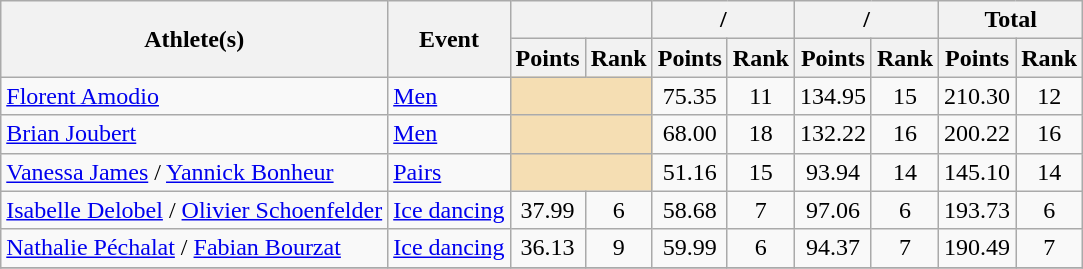<table class="wikitable">
<tr>
<th rowspan="2">Athlete(s)</th>
<th rowspan="2">Event</th>
<th colspan="2"></th>
<th colspan="2">/</th>
<th colspan="2">/</th>
<th colspan="2">Total</th>
</tr>
<tr>
<th>Points</th>
<th>Rank</th>
<th>Points</th>
<th>Rank</th>
<th>Points</th>
<th>Rank</th>
<th>Points</th>
<th>Rank</th>
</tr>
<tr>
<td><a href='#'>Florent Amodio</a></td>
<td><a href='#'>Men</a></td>
<td colspan="2" bgcolor="wheat"></td>
<td style="text-align:center;">75.35</td>
<td style="text-align:center;">11</td>
<td style="text-align:center;">134.95</td>
<td style="text-align:center;">15</td>
<td style="text-align:center;">210.30</td>
<td style="text-align:center;">12</td>
</tr>
<tr>
<td><a href='#'>Brian Joubert</a></td>
<td><a href='#'>Men</a></td>
<td colspan="2" bgcolor="wheat"></td>
<td style="text-align:center;">68.00</td>
<td style="text-align:center;">18</td>
<td style="text-align:center;">132.22</td>
<td style="text-align:center;">16</td>
<td style="text-align:center;">200.22</td>
<td style="text-align:center;">16</td>
</tr>
<tr>
<td><a href='#'>Vanessa James</a> / <a href='#'>Yannick Bonheur</a></td>
<td><a href='#'>Pairs</a></td>
<td colspan="2" bgcolor="wheat"></td>
<td style="text-align:center;">51.16</td>
<td style="text-align:center;">15</td>
<td style="text-align:center;">93.94</td>
<td style="text-align:center;">14</td>
<td style="text-align:center;">145.10</td>
<td style="text-align:center;">14</td>
</tr>
<tr>
<td><a href='#'>Isabelle Delobel</a> / <a href='#'>Olivier Schoenfelder</a></td>
<td><a href='#'>Ice dancing</a></td>
<td style="text-align:center;">37.99</td>
<td style="text-align:center;">6</td>
<td style="text-align:center;">58.68</td>
<td style="text-align:center;">7</td>
<td style="text-align:center;">97.06</td>
<td style="text-align:center;">6</td>
<td style="text-align:center;">193.73</td>
<td style="text-align:center;">6</td>
</tr>
<tr>
<td><a href='#'>Nathalie Péchalat</a> / <a href='#'>Fabian Bourzat</a></td>
<td><a href='#'>Ice dancing</a></td>
<td style="text-align:center;">36.13</td>
<td style="text-align:center;">9</td>
<td style="text-align:center;">59.99</td>
<td style="text-align:center;">6</td>
<td style="text-align:center;">94.37</td>
<td style="text-align:center;">7</td>
<td style="text-align:center;">190.49</td>
<td style="text-align:center;">7</td>
</tr>
<tr>
</tr>
</table>
